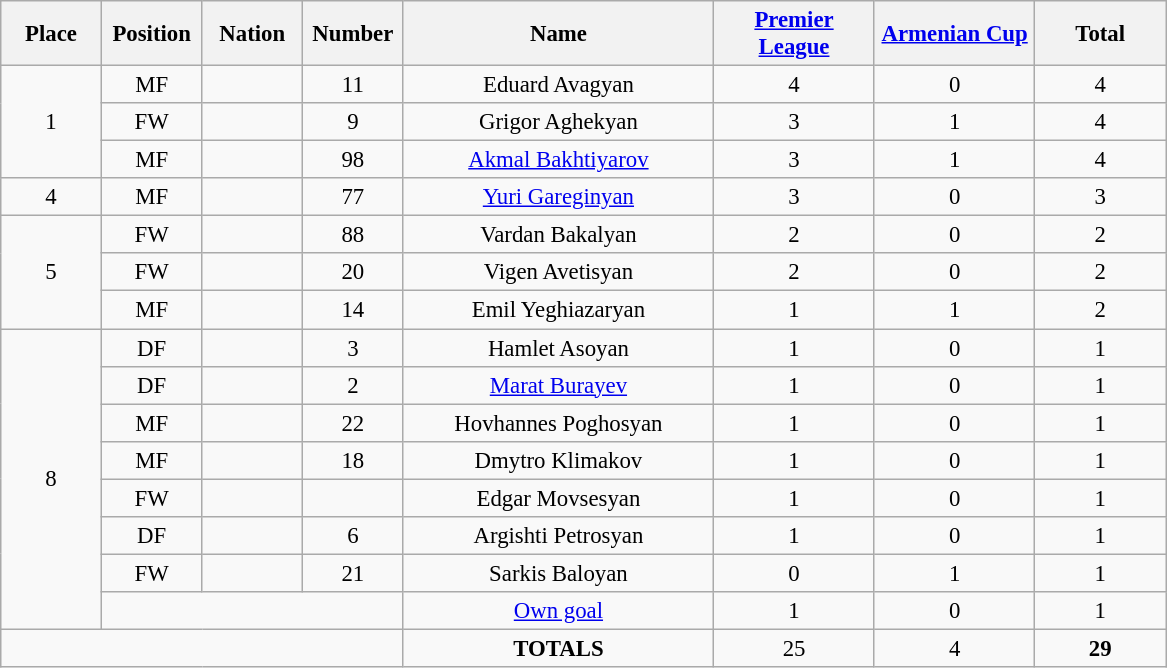<table class="wikitable" style="font-size: 95%; text-align: center;">
<tr>
<th width=60>Place</th>
<th width=60>Position</th>
<th width=60>Nation</th>
<th width=60>Number</th>
<th width=200>Name</th>
<th width=100><a href='#'>Premier League</a></th>
<th width=100><a href='#'>Armenian Cup</a></th>
<th width=80><strong>Total</strong></th>
</tr>
<tr>
<td rowspan="3">1</td>
<td>MF</td>
<td></td>
<td>11</td>
<td>Eduard Avagyan</td>
<td>4</td>
<td>0</td>
<td>4</td>
</tr>
<tr>
<td>FW</td>
<td></td>
<td>9</td>
<td>Grigor Aghekyan</td>
<td>3</td>
<td>1</td>
<td>4</td>
</tr>
<tr>
<td>MF</td>
<td></td>
<td>98</td>
<td><a href='#'>Akmal Bakhtiyarov</a></td>
<td>3</td>
<td>1</td>
<td>4</td>
</tr>
<tr>
<td>4</td>
<td>MF</td>
<td></td>
<td>77</td>
<td><a href='#'>Yuri Gareginyan</a></td>
<td>3</td>
<td>0</td>
<td>3</td>
</tr>
<tr>
<td rowspan="3">5</td>
<td>FW</td>
<td></td>
<td>88</td>
<td>Vardan Bakalyan</td>
<td>2</td>
<td>0</td>
<td>2</td>
</tr>
<tr>
<td>FW</td>
<td></td>
<td>20</td>
<td>Vigen Avetisyan</td>
<td>2</td>
<td>0</td>
<td>2</td>
</tr>
<tr>
<td>MF</td>
<td></td>
<td>14</td>
<td>Emil Yeghiazaryan</td>
<td>1</td>
<td>1</td>
<td>2</td>
</tr>
<tr>
<td rowspan="8">8</td>
<td>DF</td>
<td></td>
<td>3</td>
<td>Hamlet Asoyan</td>
<td>1</td>
<td>0</td>
<td>1</td>
</tr>
<tr>
<td>DF</td>
<td></td>
<td>2</td>
<td><a href='#'>Marat Burayev</a></td>
<td>1</td>
<td>0</td>
<td>1</td>
</tr>
<tr>
<td>MF</td>
<td></td>
<td>22</td>
<td>Hovhannes Poghosyan</td>
<td>1</td>
<td>0</td>
<td>1</td>
</tr>
<tr>
<td>MF</td>
<td></td>
<td>18</td>
<td>Dmytro Klimakov</td>
<td>1</td>
<td>0</td>
<td>1</td>
</tr>
<tr>
<td>FW</td>
<td></td>
<td></td>
<td>Edgar Movsesyan</td>
<td>1</td>
<td>0</td>
<td>1</td>
</tr>
<tr>
<td>DF</td>
<td></td>
<td>6</td>
<td>Argishti Petrosyan</td>
<td>1</td>
<td>0</td>
<td>1</td>
</tr>
<tr>
<td>FW</td>
<td></td>
<td>21</td>
<td>Sarkis Baloyan</td>
<td>0</td>
<td>1</td>
<td>1</td>
</tr>
<tr>
<td colspan="3"></td>
<td><a href='#'>Own goal</a></td>
<td>1</td>
<td>0</td>
<td>1</td>
</tr>
<tr>
<td colspan="4"></td>
<td><strong>TOTALS</strong></td>
<td>25</td>
<td>4</td>
<td><strong>29</strong></td>
</tr>
</table>
